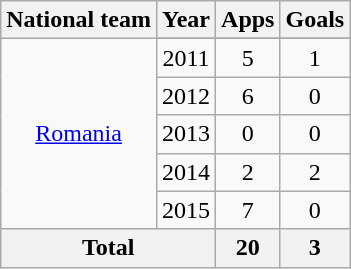<table class="wikitable" style="text-align: center;">
<tr>
<th>National team</th>
<th>Year</th>
<th>Apps</th>
<th>Goals</th>
</tr>
<tr>
<td rowspan="6"><a href='#'>Romania</a></td>
</tr>
<tr>
<td>2011</td>
<td>5</td>
<td>1</td>
</tr>
<tr>
<td>2012</td>
<td>6</td>
<td>0</td>
</tr>
<tr>
<td>2013</td>
<td>0</td>
<td>0</td>
</tr>
<tr>
<td>2014</td>
<td>2</td>
<td>2</td>
</tr>
<tr>
<td>2015</td>
<td>7</td>
<td>0</td>
</tr>
<tr>
<th colspan=2>Total</th>
<th>20</th>
<th>3</th>
</tr>
</table>
